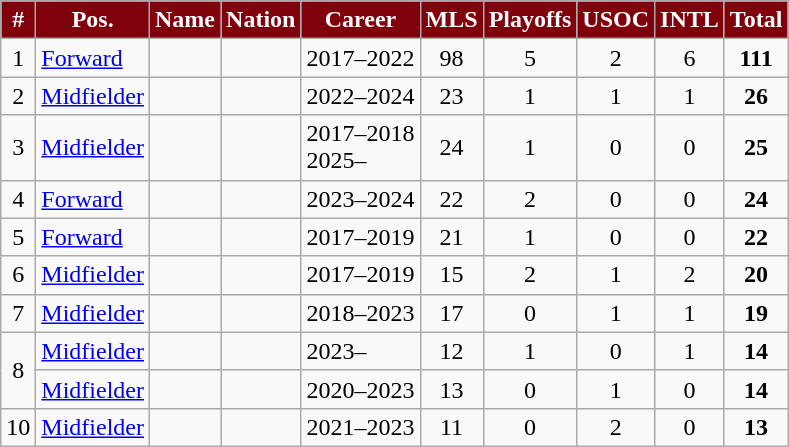<table class="wikitable sortable" style="text-align:center;">
<tr>
<th style="background:#80000B; color:#FFFFFF;" scope="col">#</th>
<th style="background:#80000B; color:#FFFFFF;" scope="col">Pos.</th>
<th style="background:#80000B; color:#FFFFFF;" scope="col">Name</th>
<th style="background:#80000B; color:#FFFFFF;" scope="col">Nation</th>
<th style="background:#80000B; color:#FFFFFF;" scope="col">Career</th>
<th style="background:#80000B; color:#FFFFFF;" scope="col">MLS</th>
<th style="background:#80000B; color:#FFFFFF;" scope="col">Playoffs</th>
<th style="background:#80000B; color:#FFFFFF;" scope="col">USOC</th>
<th style="background:#80000B; color:#FFFFFF;" scope="col">INTL</th>
<th style="background:#80000B; color:#FFFFFF;" scope="col">Total</th>
</tr>
<tr>
<td>1</td>
<td style="text-align:left;"><a href='#'>Forward</a></td>
<td style="text-align:left;"></td>
<td style="text-align:left;"></td>
<td style="text-align:left;">2017–2022</td>
<td>98</td>
<td>5</td>
<td>2</td>
<td>6</td>
<td><strong>111</strong></td>
</tr>
<tr>
<td>2</td>
<td style="text-align:left;"><a href='#'>Midfielder</a></td>
<td style="text-align:left;"></td>
<td style="text-align:left;"></td>
<td style="text-align:left;">2022–2024</td>
<td>23</td>
<td>1</td>
<td>1</td>
<td>1</td>
<td><strong>26</strong></td>
</tr>
<tr>
<td>3</td>
<td style="text-align:left;"><a href='#'>Midfielder</a></td>
<td style="text-align:left;"><strong></strong></td>
<td style="text-align:left;"></td>
<td style="text-align:left;">2017–2018<br>2025–</td>
<td>24</td>
<td>1</td>
<td>0</td>
<td>0</td>
<td><strong>25</strong></td>
</tr>
<tr>
<td>4</td>
<td style="text-align:left;"><a href='#'>Forward</a></td>
<td style="text-align:left;"></td>
<td style="text-align:left;"></td>
<td style="text-align:left;">2023–2024</td>
<td>22</td>
<td>2</td>
<td>0</td>
<td>0</td>
<td><strong>24</strong></td>
</tr>
<tr>
<td>5</td>
<td style="text-align:left;"><a href='#'>Forward</a></td>
<td style="text-align:left;"></td>
<td style="text-align:left;"></td>
<td style="text-align:left;">2017–2019</td>
<td>21</td>
<td>1</td>
<td>0</td>
<td>0</td>
<td><strong>22</strong></td>
</tr>
<tr>
<td>6</td>
<td style="text-align:left;"><a href='#'>Midfielder</a></td>
<td style="text-align:left;"></td>
<td style="text-align:left;"></td>
<td style="text-align:left;">2017–2019</td>
<td>15</td>
<td>2</td>
<td>1</td>
<td>2</td>
<td><strong>20</strong></td>
</tr>
<tr>
<td>7</td>
<td style="text-align:left;"><a href='#'>Midfielder</a></td>
<td style="text-align:left;"></td>
<td style="text-align:left;"></td>
<td style="text-align:left;">2018–2023</td>
<td>17</td>
<td>0</td>
<td>1</td>
<td>1</td>
<td><strong>19</strong></td>
</tr>
<tr>
<td rowspan=2>8</td>
<td style="text-align:left;"><a href='#'>Midfielder</a></td>
<td style="text-align:left;"><strong></strong></td>
<td style="text-align:left;"></td>
<td style="text-align:left;">2023–</td>
<td>12</td>
<td>1</td>
<td>0</td>
<td>1</td>
<td><strong>14</strong></td>
</tr>
<tr>
<td style="text-align:left;"><a href='#'>Midfielder</a></td>
<td style="text-align:left;"></td>
<td style="text-align:left;"></td>
<td style="text-align:left;">2020–2023</td>
<td>13</td>
<td>0</td>
<td>1</td>
<td>0</td>
<td><strong>14</strong></td>
</tr>
<tr>
<td>10</td>
<td style="text-align:left;"><a href='#'>Midfielder</a></td>
<td style="text-align:left;"></td>
<td style="text-align:left;"></td>
<td style="text-align:left;">2021–2023</td>
<td>11</td>
<td>0</td>
<td>2</td>
<td>0</td>
<td><strong>13</strong></td>
</tr>
</table>
